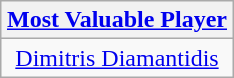<table class=wikitable style="text-align:center; margin:auto">
<tr>
<th><a href='#'>Most Valuable Player</a></th>
</tr>
<tr>
<td> <a href='#'>Dimitris Diamantidis</a></td>
</tr>
</table>
